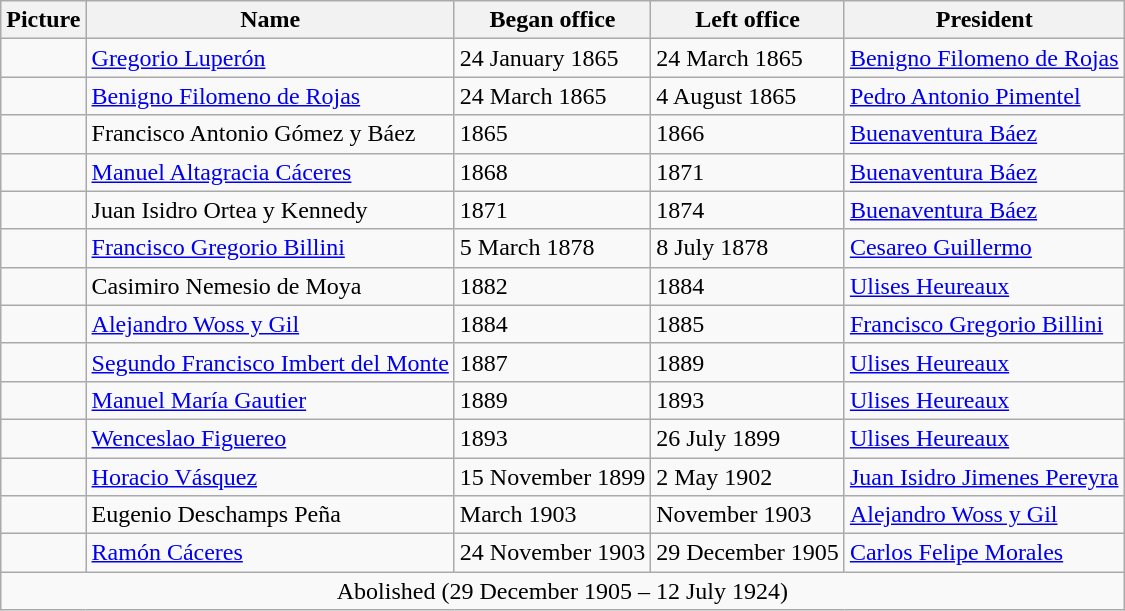<table class="wikitable">
<tr>
<th>Picture</th>
<th>Name</th>
<th>Began office</th>
<th>Left office</th>
<th>President</th>
</tr>
<tr>
<td></td>
<td><a href='#'>Gregorio Luperón</a></td>
<td>24 January 1865</td>
<td>24 March 1865</td>
<td><a href='#'>Benigno Filomeno de Rojas</a></td>
</tr>
<tr>
<td></td>
<td><a href='#'>Benigno Filomeno de Rojas</a></td>
<td>24 March 1865</td>
<td>4 August 1865</td>
<td><a href='#'>Pedro Antonio Pimentel</a></td>
</tr>
<tr>
<td></td>
<td>Francisco Antonio Gómez y Báez</td>
<td>1865</td>
<td>1866</td>
<td><a href='#'>Buenaventura Báez</a></td>
</tr>
<tr>
<td></td>
<td><a href='#'>Manuel Altagracia Cáceres</a></td>
<td>1868</td>
<td>1871</td>
<td><a href='#'>Buenaventura Báez</a></td>
</tr>
<tr>
<td></td>
<td>Juan Isidro Ortea y Kennedy</td>
<td>1871</td>
<td>1874</td>
<td><a href='#'>Buenaventura Báez</a></td>
</tr>
<tr>
<td></td>
<td><a href='#'>Francisco Gregorio Billini</a></td>
<td>5 March 1878</td>
<td>8 July 1878</td>
<td><a href='#'>Cesareo Guillermo</a></td>
</tr>
<tr>
<td></td>
<td>Casimiro Nemesio de Moya</td>
<td>1882</td>
<td>1884</td>
<td><a href='#'>Ulises Heureaux</a></td>
</tr>
<tr>
<td></td>
<td><a href='#'>Alejandro Woss y Gil</a></td>
<td>1884</td>
<td>1885</td>
<td><a href='#'>Francisco Gregorio Billini</a></td>
</tr>
<tr>
<td></td>
<td><a href='#'>Segundo Francisco Imbert del Monte</a></td>
<td>1887</td>
<td>1889</td>
<td><a href='#'>Ulises Heureaux</a></td>
</tr>
<tr>
<td></td>
<td><a href='#'>Manuel María Gautier</a></td>
<td>1889</td>
<td>1893</td>
<td><a href='#'>Ulises Heureaux</a></td>
</tr>
<tr>
<td></td>
<td><a href='#'>Wenceslao Figuereo</a></td>
<td>1893</td>
<td>26 July 1899</td>
<td><a href='#'>Ulises Heureaux</a></td>
</tr>
<tr>
<td></td>
<td><a href='#'>Horacio Vásquez</a></td>
<td>15 November 1899</td>
<td>2 May 1902</td>
<td><a href='#'>Juan Isidro Jimenes Pereyra</a></td>
</tr>
<tr>
<td></td>
<td>Eugenio Deschamps Peña</td>
<td>March 1903</td>
<td>November 1903</td>
<td><a href='#'>Alejandro Woss y Gil</a></td>
</tr>
<tr>
<td></td>
<td><a href='#'>Ramón Cáceres</a></td>
<td>24 November 1903</td>
<td>29 December 1905</td>
<td><a href='#'>Carlos Felipe Morales</a></td>
</tr>
<tr>
<td colspan=6 align=center>Abolished (29 December 1905 –  12 July 1924)</td>
</tr>
</table>
